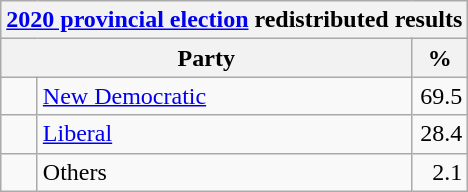<table class="wikitable">
<tr>
<th colspan="4"><a href='#'>2020 provincial election</a> redistributed results</th>
</tr>
<tr>
<th bgcolor="#DDDDFF" width="130px" colspan="2">Party</th>
<th bgcolor="#DDDDFF" width="30px">%</th>
</tr>
<tr>
<td> </td>
<td><a href='#'>New Democratic</a></td>
<td align=right>69.5</td>
</tr>
<tr>
<td> </td>
<td><a href='#'>Liberal</a></td>
<td align=right>28.4</td>
</tr>
<tr>
<td> </td>
<td>Others</td>
<td align=right>2.1</td>
</tr>
</table>
